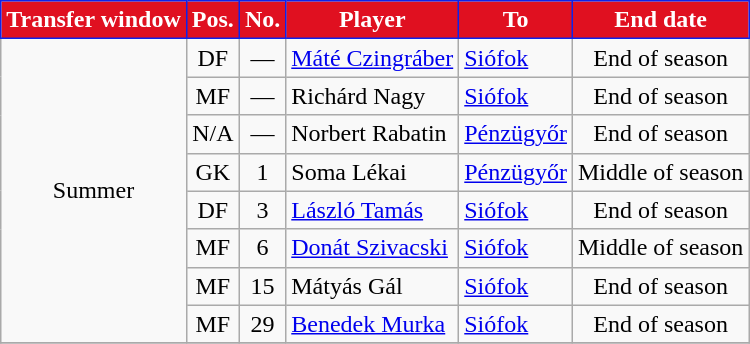<table class="wikitable plainrowheaders sortable">
<tr>
<th style="background-color:#E01020;color:white;border:1px solid #0E22E9">Transfer window</th>
<th style="background-color:#E01020;color:white;border:1px solid #0E22E9">Pos.</th>
<th style="background-color:#E01020;color:white;border:1px solid #0E22E9">No.</th>
<th style="background-color:#E01020;color:white;border:1px solid #0E22E9">Player</th>
<th style="background-color:#E01020;color:white;border:1px solid #0E22E9">To</th>
<th style="background-color:#E01020;color:white;border:1px solid #0E22E9">End date</th>
</tr>
<tr>
<td rowspan="8" style="text-align:center;">Summer</td>
<td style="text-align:center;">DF</td>
<td style="text-align:center;">—</td>
<td style="text-align:left;"> <a href='#'>Máté Czingráber</a></td>
<td style="text-align:left;"><a href='#'>Siófok</a></td>
<td style="text-align:center;">End of season</td>
</tr>
<tr>
<td style="text-align:center;">MF</td>
<td style="text-align:center;">—</td>
<td style="text-align:left;"> Richárd Nagy</td>
<td style="text-align:left;"><a href='#'>Siófok</a></td>
<td style="text-align:center;">End of season</td>
</tr>
<tr>
<td style="text-align:center;">N/A</td>
<td style="text-align:center;">—</td>
<td style="text-align:left;"> Norbert Rabatin</td>
<td style="text-align:left;"><a href='#'>Pénzügyőr</a></td>
<td style="text-align:center;">End of season</td>
</tr>
<tr>
<td style="text-align:center;">GK</td>
<td style="text-align:center;">1</td>
<td style="text-align:left;"> Soma Lékai</td>
<td style="text-align:left;"><a href='#'>Pénzügyőr</a></td>
<td style="text-align:center;">Middle of season</td>
</tr>
<tr>
<td style="text-align:center;">DF</td>
<td style="text-align:center;">3</td>
<td style="text-align:left;"> <a href='#'>László Tamás</a></td>
<td style="text-align:left;"><a href='#'>Siófok</a></td>
<td style="text-align:center;">End of season</td>
</tr>
<tr>
<td style="text-align:center;">MF</td>
<td style="text-align:center;">6</td>
<td style="text-align:left;"> <a href='#'>Donát Szivacski</a></td>
<td style="text-align:left;"><a href='#'>Siófok</a></td>
<td style="text-align:center;">Middle of season</td>
</tr>
<tr>
<td style="text-align:center;">MF</td>
<td style="text-align:center;">15</td>
<td style="text-align:left;"> Mátyás Gál</td>
<td style="text-align:left;"><a href='#'>Siófok</a></td>
<td style="text-align:center;">End of season</td>
</tr>
<tr>
<td style="text-align:center;">MF</td>
<td style="text-align:center;">29</td>
<td style="text-align:left;"> <a href='#'>Benedek Murka</a></td>
<td style="text-align:left;"><a href='#'>Siófok</a></td>
<td style="text-align:center;">End of season</td>
</tr>
<tr>
</tr>
</table>
